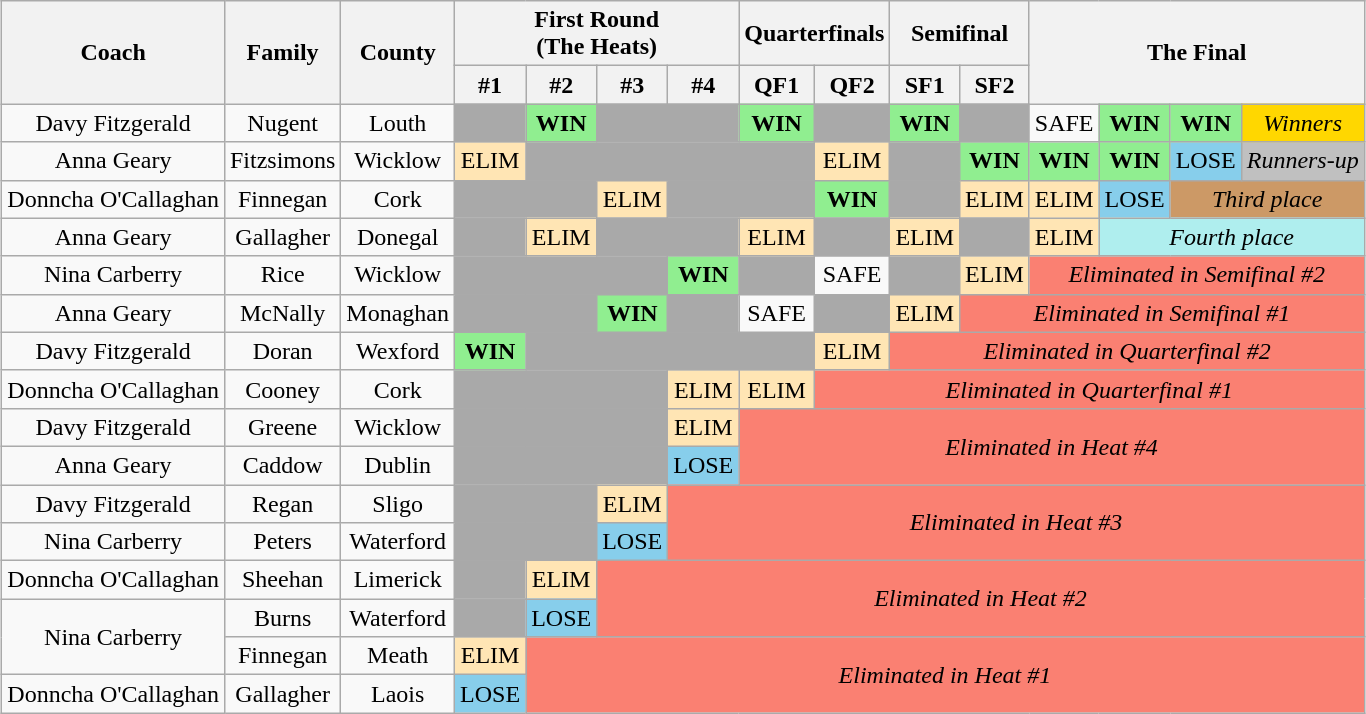<table class="wikitable sortable" style="margin: auto; text-align: center;">
<tr>
<th rowspan="2">Coach</th>
<th rowspan="2">Family</th>
<th rowspan="2">County</th>
<th colspan="4"><strong>First Round<br>(The Heats)</strong></th>
<th colspan="2"><strong>Quarterfinals</strong></th>
<th colspan="2"><strong>Semifinal</strong></th>
<th colspan="4" rowspan="2"><strong>The Final</strong></th>
</tr>
<tr>
<th><strong>#1</strong></th>
<th><strong>#2</strong></th>
<th><strong>#3</strong></th>
<th><strong>#4</strong></th>
<th><strong>QF1</strong></th>
<th><strong>QF2</strong></th>
<th>SF1</th>
<th>SF2</th>
</tr>
<tr>
<td>Davy Fitzgerald</td>
<td>Nugent</td>
<td>Louth</td>
<td bgcolor="darkgray"></td>
<td bgcolor="lightgreen"><strong>WIN</strong></td>
<td colspan="2" bgcolor="darkgray"></td>
<td bgcolor="lightgreen"><strong>WIN</strong></td>
<td bgcolor="darkgray"></td>
<td bgcolor="lightgreen"><strong>WIN</strong></td>
<td bgcolor="darkgray"></td>
<td>SAFE</td>
<td bgcolor="lightgreen"><strong>WIN</strong></td>
<td bgcolor="lightgreen"><strong>WIN</strong></td>
<td style="background:gold;"><em>Winners</em></td>
</tr>
<tr>
<td>Anna Geary</td>
<td>Fitzsimons</td>
<td>Wicklow</td>
<td style="background:#ffe5b4;">ELIM</td>
<td colspan="4" bgcolor="darkgray"></td>
<td style="background:#ffe5b4;">ELIM</td>
<td bgcolor="darkgray"></td>
<td bgcolor="lightgreen"><strong>WIN</strong></td>
<td bgcolor="lightgreen"><strong>WIN</strong></td>
<td bgcolor="lightgreen"><strong>WIN</strong></td>
<td style="background:#87ceeb">LOSE</td>
<td style="background:silver;"><em>Runners-up</em></td>
</tr>
<tr>
<td>Donncha O'Callaghan</td>
<td>Finnegan</td>
<td>Cork</td>
<td colspan="2" bgcolor="darkgray"></td>
<td style="background:#ffe5b4;">ELIM</td>
<td colspan="2" bgcolor="darkgray"></td>
<td bgcolor="lightgreen"><strong>WIN</strong></td>
<td bgcolor="darkgray"></td>
<td style="background:#ffe5b4;">ELIM</td>
<td style="background:#ffe5b4;">ELIM</td>
<td style="background:#87ceeb">LOSE</td>
<td colspan="2" style="background:#c96;"><em>Third place</em></td>
</tr>
<tr>
<td>Anna Geary</td>
<td>Gallagher</td>
<td>Donegal</td>
<td bgcolor="darkgray"></td>
<td style="background:#ffe5b4;">ELIM</td>
<td colspan="2" bgcolor="darkgray"></td>
<td style="background:#ffe5b4;">ELIM</td>
<td bgcolor="darkgray"></td>
<td style="background:#ffe5b4;">ELIM</td>
<td bgcolor="darkgray"></td>
<td style="background:#ffe5b4;">ELIM</td>
<td colspan="3" style="background:#afeeee"><em>Fourth place</em></td>
</tr>
<tr>
<td>Nina Carberry</td>
<td>Rice</td>
<td>Wicklow</td>
<td colspan="3" bgcolor="darkgray"></td>
<td bgcolor="lightgreen"><strong>WIN</strong></td>
<td bgcolor="darkgray"></td>
<td>SAFE</td>
<td bgcolor="darkgray"></td>
<td style="background:#ffe5b4;">ELIM</td>
<td colspan="4" style="background:#FA8072;"><em>Eliminated in Semifinal #2</em></td>
</tr>
<tr>
<td>Anna Geary</td>
<td>McNally</td>
<td>Monaghan</td>
<td colspan="2" bgcolor="darkgray"></td>
<td bgcolor="lightgreen"><strong>WIN</strong></td>
<td bgcolor="darkgray"></td>
<td>SAFE</td>
<td bgcolor="darkgray"></td>
<td style="background:#ffe5b4;">ELIM</td>
<td colspan="5" style="background:#FA8072;"><em>Eliminated in Semifinal #1</em></td>
</tr>
<tr>
<td>Davy Fitzgerald</td>
<td>Doran</td>
<td>Wexford</td>
<td bgcolor="lightgreen"><strong>WIN</strong></td>
<td colspan="4" bgcolor="darkgray"></td>
<td style="background:#ffe5b4;">ELIM</td>
<td colspan="6" style="background:#FA8072;"><em>Eliminated in Quarterfinal #2</em></td>
</tr>
<tr>
<td>Donncha O'Callaghan</td>
<td>Cooney</td>
<td>Cork</td>
<td colspan="3" bgcolor="darkgray"></td>
<td style="background:#ffe5b4;">ELIM</td>
<td style="background:#ffe5b4;">ELIM</td>
<td colspan="7" style="background:#FA8072;"><em>Eliminated in Quarterfinal #1</em></td>
</tr>
<tr>
<td>Davy Fitzgerald</td>
<td>Greene</td>
<td>Wicklow</td>
<td colspan="3" bgcolor="darkgray"></td>
<td style="background:#ffe5b4;">ELIM</td>
<td colspan="8" rowspan="2" style="background:#FA8072;"><em>Eliminated in Heat #4</em></td>
</tr>
<tr>
<td>Anna Geary</td>
<td>Caddow</td>
<td>Dublin</td>
<td colspan="3" bgcolor="darkgray"></td>
<td style="background:#87ceeb">LOSE</td>
</tr>
<tr>
<td>Davy Fitzgerald</td>
<td>Regan</td>
<td>Sligo</td>
<td colspan="2" bgcolor="darkgray"></td>
<td style="background:#ffe5b4;">ELIM</td>
<td colspan="9" rowspan="2" style="background:#FA8072;"><em>Eliminated in Heat #3</em></td>
</tr>
<tr>
<td>Nina Carberry</td>
<td>Peters</td>
<td>Waterford</td>
<td colspan="2" bgcolor="darkgray"></td>
<td style="background:#87ceeb">LOSE</td>
</tr>
<tr>
<td>Donncha O'Callaghan</td>
<td>Sheehan</td>
<td>Limerick</td>
<td bgcolor="darkgray"></td>
<td style="background:#ffe5b4;">ELIM</td>
<td colspan="10" rowspan="2" style="background:#FA8072;"><em>Eliminated in Heat #2</em></td>
</tr>
<tr>
<td rowspan="2">Nina Carberry</td>
<td>Burns</td>
<td>Waterford</td>
<td bgcolor="darkgray"></td>
<td style="background:#87ceeb">LOSE</td>
</tr>
<tr>
<td>Finnegan</td>
<td>Meath</td>
<td style="background:#ffe5b4;">ELIM</td>
<td colspan="11" rowspan="2" style="background:#FA8072;"><em>Eliminated in Heat #1</em></td>
</tr>
<tr>
<td>Donncha O'Callaghan</td>
<td>Gallagher</td>
<td>Laois</td>
<td style="background:#87ceeb">LOSE</td>
</tr>
</table>
